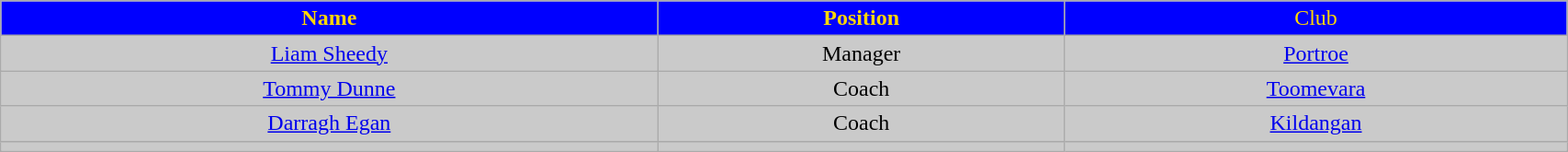<table class="wikitable" style="width:90%;">
<tr style="text-align:center;background:blue;color:gold;">
<td><strong>Name</strong></td>
<td><strong>Position</strong></td>
<td>Club</td>
</tr>
<tr style="background:#cacaca;">
<td align=center><a href='#'>Liam Sheedy</a></td>
<td align=center>Manager</td>
<td align=center><a href='#'>Portroe</a></td>
</tr>
<tr style="background:#cacaca;">
<td align=center><a href='#'>Tommy Dunne</a></td>
<td align=center>Coach</td>
<td align=center><a href='#'>Toomevara</a></td>
</tr>
<tr style="background:#cacaca;">
<td align=center><a href='#'>Darragh Egan</a></td>
<td align=center>Coach</td>
<td align=center><a href='#'>Kildangan</a></td>
</tr>
<tr style="background:#cacaca;">
<td align=center></td>
<td align=center></td>
<td align=center></td>
</tr>
</table>
